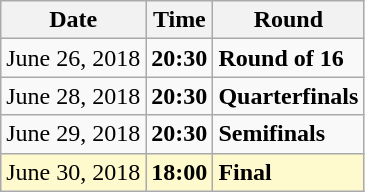<table class="wikitable">
<tr>
<th>Date</th>
<th>Time</th>
<th>Round</th>
</tr>
<tr>
<td>June 26, 2018</td>
<td><strong>20:30</strong></td>
<td><strong>Round of 16</strong></td>
</tr>
<tr>
<td>June 28, 2018</td>
<td><strong>20:30</strong></td>
<td><strong>Quarterfinals</strong></td>
</tr>
<tr>
<td>June 29, 2018</td>
<td><strong>20:30</strong></td>
<td><strong>Semifinals</strong></td>
</tr>
<tr style=background:lemonchiffon>
<td>June 30, 2018</td>
<td><strong>18:00</strong></td>
<td><strong>Final</strong></td>
</tr>
</table>
